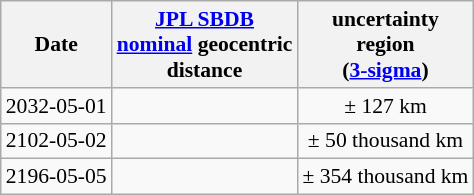<table class="wikitable" style="text-align:center; font-size: 0.9em;">
<tr>
<th>Date</th>
<th><a href='#'>JPL SBDB</a><br><a href='#'>nominal</a> geocentric<br>distance</th>
<th>uncertainty<br>region<br>(<a href='#'>3-sigma</a>)</th>
</tr>
<tr>
<td>2032-05-01</td>
<td></td>
<td>± 127 km</td>
</tr>
<tr>
<td>2102-05-02</td>
<td></td>
<td>± 50 thousand km</td>
</tr>
<tr>
<td>2196-05-05</td>
<td></td>
<td>± 354 thousand km</td>
</tr>
</table>
